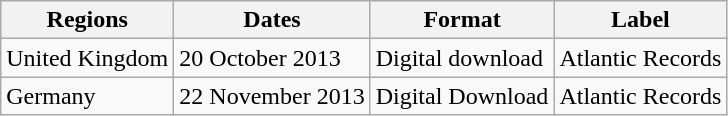<table class="wikitable plainrowheaders">
<tr>
<th scope="col">Regions</th>
<th scope="col">Dates</th>
<th scope="col">Format</th>
<th scope="col">Label</th>
</tr>
<tr>
<td>United Kingdom</td>
<td>20 October 2013</td>
<td>Digital download</td>
<td>Atlantic Records</td>
</tr>
<tr>
<td>Germany</td>
<td>22 November 2013</td>
<td>Digital Download</td>
<td>Atlantic Records</td>
</tr>
</table>
